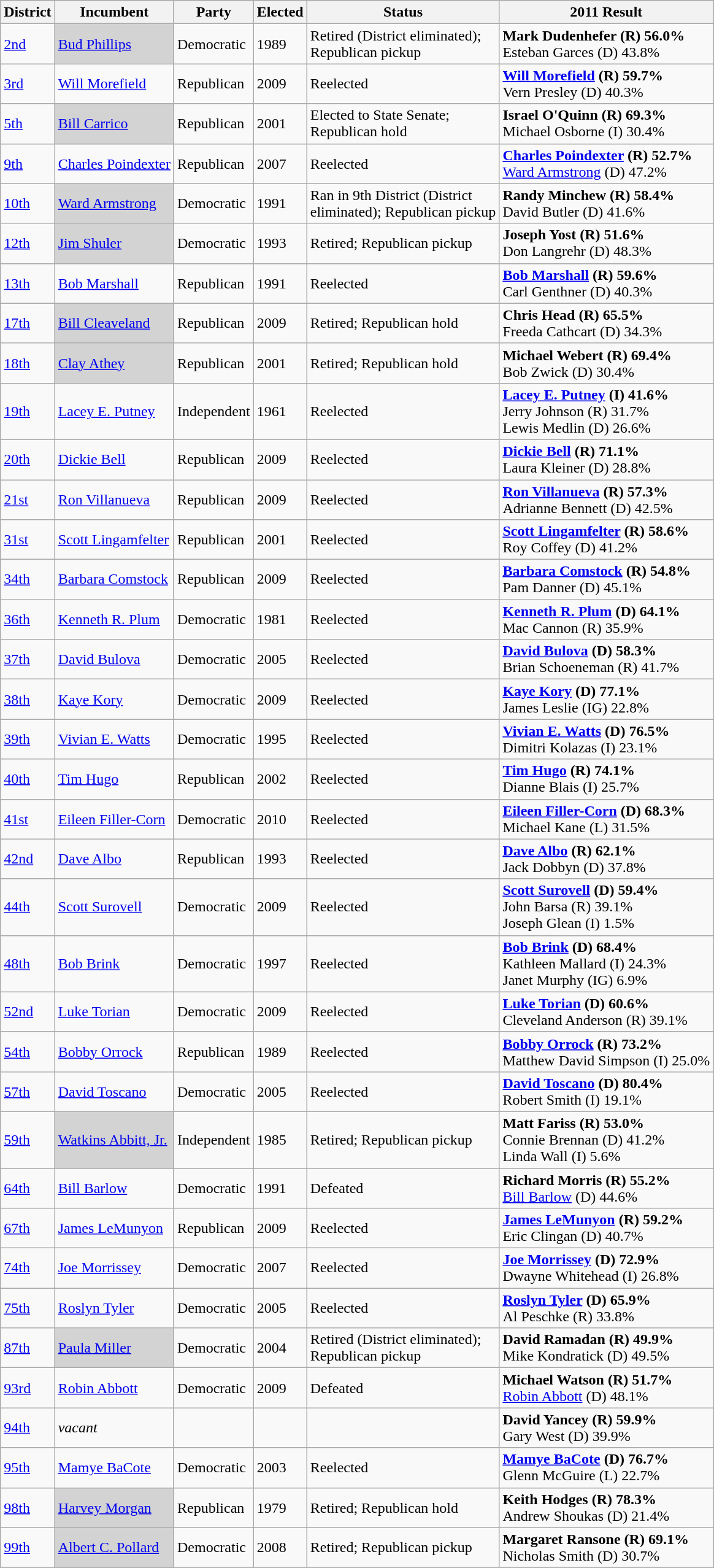<table class=wikitable>
<tr>
<th>District</th>
<th>Incumbent</th>
<th>Party</th>
<th>Elected</th>
<th>Status</th>
<th>2011 Result</th>
</tr>
<tr>
<td><a href='#'>2nd</a></td>
<td bgcolor = "lightgrey"><a href='#'>Bud Phillips</a></td>
<td>Democratic</td>
<td>1989</td>
<td>Retired (District eliminated);<br>Republican pickup</td>
<td><strong>Mark Dudenhefer (R) 56.0%</strong><br>Esteban Garces (D) 43.8%</td>
</tr>
<tr>
<td><a href='#'>3rd</a></td>
<td><a href='#'>Will Morefield</a></td>
<td>Republican</td>
<td>2009</td>
<td>Reelected</td>
<td><strong><a href='#'>Will Morefield</a> (R) 59.7%</strong><br>Vern Presley (D) 40.3%</td>
</tr>
<tr>
<td><a href='#'>5th</a></td>
<td bgcolor = "lightgrey"><a href='#'>Bill Carrico</a></td>
<td>Republican</td>
<td>2001</td>
<td>Elected to State Senate;<br>Republican hold</td>
<td><strong>Israel O'Quinn (R) 69.3%</strong><br>Michael Osborne (I) 30.4%</td>
</tr>
<tr>
<td><a href='#'>9th</a></td>
<td><a href='#'>Charles Poindexter</a></td>
<td>Republican</td>
<td>2007</td>
<td>Reelected</td>
<td><strong><a href='#'>Charles Poindexter</a> (R) 52.7%</strong><br><a href='#'>Ward Armstrong</a> (D) 47.2%</td>
</tr>
<tr>
<td><a href='#'>10th</a></td>
<td bgcolor = "lightgrey"><a href='#'>Ward Armstrong</a></td>
<td>Democratic</td>
<td>1991</td>
<td>Ran in 9th District (District<br>eliminated); Republican pickup</td>
<td><strong>Randy Minchew (R) 58.4%</strong><br>David Butler (D) 41.6%</td>
</tr>
<tr>
<td><a href='#'>12th</a></td>
<td bgcolor = "lightgrey"><a href='#'>Jim Shuler</a></td>
<td>Democratic</td>
<td>1993</td>
<td>Retired; Republican pickup</td>
<td><strong>Joseph Yost (R) 51.6%</strong><br>Don Langrehr (D) 48.3%</td>
</tr>
<tr>
<td><a href='#'>13th</a></td>
<td><a href='#'>Bob Marshall</a></td>
<td>Republican</td>
<td>1991</td>
<td>Reelected</td>
<td><strong><a href='#'>Bob Marshall</a> (R) 59.6%</strong><br>Carl Genthner (D) 40.3%</td>
</tr>
<tr>
<td><a href='#'>17th</a></td>
<td bgcolor = "lightgrey"><a href='#'>Bill Cleaveland</a></td>
<td>Republican</td>
<td>2009</td>
<td>Retired; Republican hold</td>
<td><strong>Chris Head (R) 65.5%</strong><br>Freeda Cathcart (D) 34.3%</td>
</tr>
<tr>
<td><a href='#'>18th</a></td>
<td bgcolor = "lightgrey"><a href='#'>Clay Athey</a></td>
<td>Republican</td>
<td>2001</td>
<td>Retired; Republican hold</td>
<td><strong>Michael Webert (R) 69.4%</strong><br>Bob Zwick (D) 30.4%</td>
</tr>
<tr>
<td><a href='#'>19th</a></td>
<td><a href='#'>Lacey E. Putney</a></td>
<td>Independent</td>
<td>1961</td>
<td>Reelected</td>
<td><strong><a href='#'>Lacey E. Putney</a> (I) 41.6%</strong><br>Jerry Johnson (R) 31.7%<br>Lewis Medlin (D) 26.6%</td>
</tr>
<tr>
<td><a href='#'>20th</a></td>
<td><a href='#'>Dickie Bell</a></td>
<td>Republican</td>
<td>2009</td>
<td>Reelected</td>
<td><strong><a href='#'>Dickie Bell</a> (R) 71.1%</strong><br>Laura Kleiner (D) 28.8%</td>
</tr>
<tr>
<td><a href='#'>21st</a></td>
<td><a href='#'>Ron Villanueva</a></td>
<td>Republican</td>
<td>2009</td>
<td>Reelected</td>
<td><strong><a href='#'>Ron Villanueva</a> (R) 57.3%</strong><br>Adrianne Bennett (D) 42.5%</td>
</tr>
<tr>
<td><a href='#'>31st</a></td>
<td><a href='#'>Scott Lingamfelter</a></td>
<td>Republican</td>
<td>2001</td>
<td>Reelected</td>
<td><strong><a href='#'>Scott Lingamfelter</a> (R) 58.6%</strong><br>Roy Coffey (D) 41.2%</td>
</tr>
<tr>
<td><a href='#'>34th</a></td>
<td><a href='#'>Barbara Comstock</a></td>
<td>Republican</td>
<td>2009</td>
<td>Reelected</td>
<td><strong><a href='#'>Barbara Comstock</a> (R) 54.8%</strong><br>Pam Danner (D) 45.1%</td>
</tr>
<tr>
<td><a href='#'>36th</a></td>
<td><a href='#'>Kenneth R. Plum</a></td>
<td>Democratic</td>
<td>1981</td>
<td>Reelected</td>
<td><strong><a href='#'>Kenneth R. Plum</a> (D) 64.1%</strong><br>Mac Cannon (R) 35.9%</td>
</tr>
<tr>
<td><a href='#'>37th</a></td>
<td><a href='#'>David Bulova</a></td>
<td>Democratic</td>
<td>2005</td>
<td>Reelected</td>
<td><strong><a href='#'>David Bulova</a> (D) 58.3%</strong><br>Brian Schoeneman (R) 41.7%</td>
</tr>
<tr>
<td><a href='#'>38th</a></td>
<td><a href='#'>Kaye Kory</a></td>
<td>Democratic</td>
<td>2009</td>
<td>Reelected</td>
<td><strong><a href='#'>Kaye Kory</a> (D) 77.1%</strong><br>James Leslie (IG) 22.8%</td>
</tr>
<tr>
<td><a href='#'>39th</a></td>
<td><a href='#'>Vivian E. Watts</a></td>
<td>Democratic</td>
<td>1995</td>
<td>Reelected</td>
<td><strong><a href='#'>Vivian E. Watts</a> (D) 76.5%</strong><br>Dimitri Kolazas (I) 23.1%</td>
</tr>
<tr>
<td><a href='#'>40th</a></td>
<td><a href='#'>Tim Hugo</a></td>
<td>Republican</td>
<td>2002</td>
<td>Reelected</td>
<td><strong><a href='#'>Tim Hugo</a> (R) 74.1%</strong><br>Dianne Blais (I) 25.7%</td>
</tr>
<tr>
<td><a href='#'>41st</a></td>
<td><a href='#'>Eileen Filler-Corn</a></td>
<td>Democratic</td>
<td>2010</td>
<td>Reelected</td>
<td><strong><a href='#'>Eileen Filler-Corn</a> (D) 68.3%</strong><br>Michael Kane (L) 31.5%</td>
</tr>
<tr>
<td><a href='#'>42nd</a></td>
<td><a href='#'>Dave Albo</a></td>
<td>Republican</td>
<td>1993</td>
<td>Reelected</td>
<td><strong><a href='#'>Dave Albo</a> (R) 62.1%</strong><br>Jack Dobbyn (D) 37.8%</td>
</tr>
<tr>
<td><a href='#'>44th</a></td>
<td><a href='#'>Scott Surovell</a></td>
<td>Democratic</td>
<td>2009</td>
<td>Reelected</td>
<td><strong><a href='#'>Scott Surovell</a> (D) 59.4%</strong><br>John Barsa (R) 39.1%<br>Joseph Glean (I) 1.5%</td>
</tr>
<tr>
<td><a href='#'>48th</a></td>
<td><a href='#'>Bob Brink</a></td>
<td>Democratic</td>
<td>1997</td>
<td>Reelected</td>
<td><strong><a href='#'>Bob Brink</a> (D) 68.4%</strong><br>Kathleen Mallard (I) 24.3%<br>Janet Murphy (IG) 6.9%</td>
</tr>
<tr>
<td><a href='#'>52nd</a></td>
<td><a href='#'>Luke Torian</a></td>
<td>Democratic</td>
<td>2009</td>
<td>Reelected</td>
<td><strong><a href='#'>Luke Torian</a> (D) 60.6%</strong><br>Cleveland Anderson (R) 39.1%</td>
</tr>
<tr>
<td><a href='#'>54th</a></td>
<td><a href='#'>Bobby Orrock</a></td>
<td>Republican</td>
<td>1989</td>
<td>Reelected</td>
<td><strong><a href='#'>Bobby Orrock</a> (R) 73.2%</strong><br>Matthew David Simpson (I) 25.0%</td>
</tr>
<tr>
<td><a href='#'>57th</a></td>
<td><a href='#'>David Toscano</a></td>
<td>Democratic</td>
<td>2005</td>
<td>Reelected</td>
<td><strong><a href='#'>David Toscano</a> (D) 80.4%</strong><br>Robert Smith (I) 19.1%</td>
</tr>
<tr>
<td><a href='#'>59th</a></td>
<td bgcolor = "lightgrey"><a href='#'>Watkins Abbitt, Jr.</a></td>
<td>Independent</td>
<td>1985</td>
<td>Retired; Republican pickup</td>
<td><strong>Matt Fariss (R) 53.0%</strong><br>Connie Brennan (D) 41.2%<br>Linda Wall (I) 5.6%</td>
</tr>
<tr>
<td><a href='#'>64th</a></td>
<td><a href='#'>Bill Barlow</a></td>
<td>Democratic</td>
<td>1991</td>
<td>Defeated</td>
<td><strong>Richard Morris (R) 55.2%</strong><br><a href='#'>Bill Barlow</a> (D) 44.6%</td>
</tr>
<tr>
<td><a href='#'>67th</a></td>
<td><a href='#'>James LeMunyon</a></td>
<td>Republican</td>
<td>2009</td>
<td>Reelected</td>
<td><strong><a href='#'>James LeMunyon</a> (R) 59.2%</strong><br>Eric Clingan (D) 40.7%</td>
</tr>
<tr>
<td><a href='#'>74th</a></td>
<td><a href='#'>Joe Morrissey</a></td>
<td>Democratic</td>
<td>2007</td>
<td>Reelected</td>
<td><strong><a href='#'>Joe Morrissey</a> (D) 72.9%</strong><br>Dwayne Whitehead (I) 26.8%</td>
</tr>
<tr>
<td><a href='#'>75th</a></td>
<td><a href='#'>Roslyn Tyler</a></td>
<td>Democratic</td>
<td>2005</td>
<td>Reelected</td>
<td><strong><a href='#'>Roslyn Tyler</a> (D) 65.9%</strong><br>Al Peschke (R) 33.8%</td>
</tr>
<tr>
<td><a href='#'>87th</a></td>
<td bgcolor = "lightgrey"><a href='#'>Paula Miller</a></td>
<td>Democratic</td>
<td>2004</td>
<td>Retired (District eliminated);<br>Republican pickup</td>
<td><strong>David Ramadan (R) 49.9%</strong><br>Mike Kondratick (D) 49.5%</td>
</tr>
<tr>
<td><a href='#'>93rd</a></td>
<td><a href='#'>Robin Abbott</a></td>
<td>Democratic</td>
<td>2009</td>
<td>Defeated</td>
<td><strong>Michael Watson (R) 51.7%</strong><br><a href='#'>Robin Abbott</a> (D) 48.1%</td>
</tr>
<tr>
<td><a href='#'>94th</a></td>
<td><em>vacant</em></td>
<td></td>
<td></td>
<td></td>
<td><strong>David Yancey (R) 59.9%</strong><br>Gary West (D) 39.9%</td>
</tr>
<tr>
<td><a href='#'>95th</a></td>
<td><a href='#'>Mamye BaCote</a></td>
<td>Democratic</td>
<td>2003</td>
<td>Reelected</td>
<td><strong><a href='#'>Mamye BaCote</a> (D) 76.7%</strong><br>Glenn McGuire (L) 22.7%</td>
</tr>
<tr>
<td><a href='#'>98th</a></td>
<td bgcolor = "lightgrey"><a href='#'>Harvey Morgan</a></td>
<td>Republican</td>
<td>1979</td>
<td>Retired; Republican hold</td>
<td><strong>Keith Hodges (R) 78.3%</strong><br>Andrew Shoukas (D) 21.4%</td>
</tr>
<tr>
<td><a href='#'>99th</a></td>
<td bgcolor = "lightgrey"><a href='#'>Albert C. Pollard</a></td>
<td>Democratic</td>
<td>2008</td>
<td>Retired; Republican pickup</td>
<td><strong>Margaret Ransone (R) 69.1%</strong><br>Nicholas Smith (D) 30.7%</td>
</tr>
<tr>
</tr>
</table>
